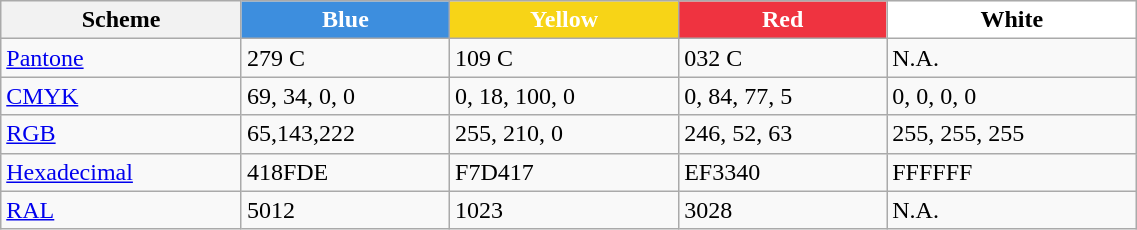<table class="wikitable" style="width:60%; background:#f9f9f9; border:1px solid #aaa; border-collapse:collapse; white-space:nowrap; text-align:left;" cellspacing="0" cellpadding="2" border="1">
<tr>
<th>Scheme</th>
<th style="background:#3D8EDE; color:#FFF">Blue</th>
<th style="background:#F7D417; color:white">Yellow</th>
<th style="background:#EF3340; color:#FFF">Red</th>
<th style="background:#FFF; color:black">White</th>
</tr>
<tr>
<td><a href='#'>Pantone</a></td>
<td>279 C</td>
<td>109 C</td>
<td>032 C</td>
<td>N.A.</td>
</tr>
<tr>
<td><a href='#'>CMYK</a></td>
<td>69, 34, 0, 0</td>
<td>0, 18, 100, 0</td>
<td>0, 84, 77, 5</td>
<td>0, 0, 0, 0</td>
</tr>
<tr>
<td><a href='#'>RGB</a></td>
<td>65,143,222</td>
<td>255, 210, 0</td>
<td>246, 52, 63</td>
<td>255, 255, 255</td>
</tr>
<tr>
<td><a href='#'>Hexadecimal</a></td>
<td>418FDE</td>
<td>F7D417</td>
<td>EF3340</td>
<td>FFFFFF</td>
</tr>
<tr>
<td><a href='#'>RAL</a></td>
<td>5012</td>
<td>1023</td>
<td>3028</td>
<td>N.A.</td>
</tr>
</table>
